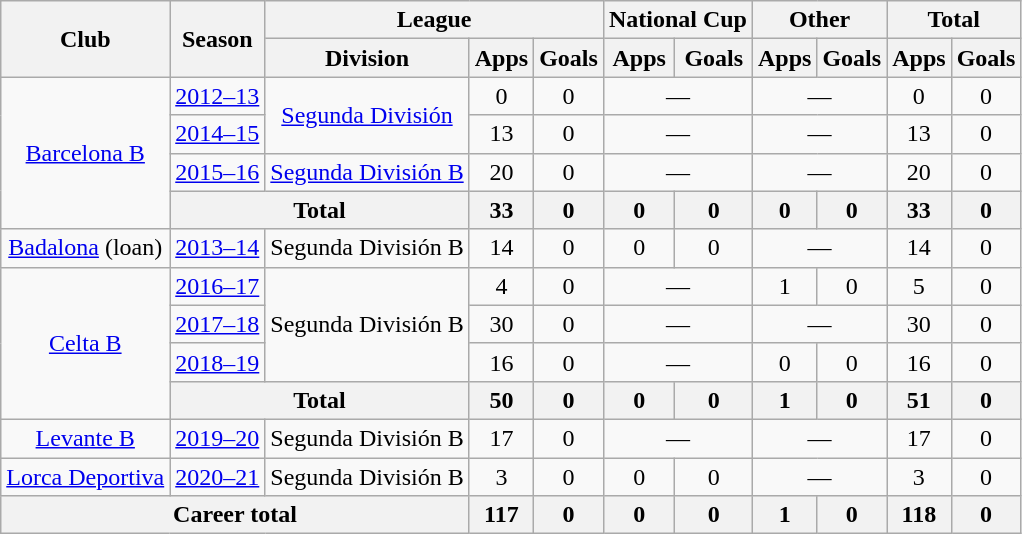<table class="wikitable" style="text-align:center">
<tr>
<th rowspan="2">Club</th>
<th rowspan="2">Season</th>
<th colspan="3">League</th>
<th colspan="2">National Cup</th>
<th colspan="2">Other</th>
<th colspan="2">Total</th>
</tr>
<tr>
<th>Division</th>
<th>Apps</th>
<th>Goals</th>
<th>Apps</th>
<th>Goals</th>
<th>Apps</th>
<th>Goals</th>
<th>Apps</th>
<th>Goals</th>
</tr>
<tr>
<td rowspan="4"><a href='#'>Barcelona B</a></td>
<td><a href='#'>2012–13</a></td>
<td rowspan="2"><a href='#'>Segunda División</a></td>
<td>0</td>
<td>0</td>
<td colspan="2">—</td>
<td colspan="2">—</td>
<td>0</td>
<td>0</td>
</tr>
<tr>
<td><a href='#'>2014–15</a></td>
<td>13</td>
<td>0</td>
<td colspan="2">—</td>
<td colspan="2">—</td>
<td>13</td>
<td>0</td>
</tr>
<tr>
<td><a href='#'>2015–16</a></td>
<td><a href='#'>Segunda División B</a></td>
<td>20</td>
<td>0</td>
<td colspan="2">—</td>
<td colspan="2">—</td>
<td>20</td>
<td>0</td>
</tr>
<tr>
<th colspan="2">Total</th>
<th>33</th>
<th>0</th>
<th>0</th>
<th>0</th>
<th>0</th>
<th>0</th>
<th>33</th>
<th>0</th>
</tr>
<tr>
<td><a href='#'>Badalona</a> (loan)</td>
<td><a href='#'>2013–14</a></td>
<td>Segunda División B</td>
<td>14</td>
<td>0</td>
<td>0</td>
<td>0</td>
<td colspan="2">—</td>
<td>14</td>
<td>0</td>
</tr>
<tr>
<td rowspan="4"><a href='#'>Celta B</a></td>
<td><a href='#'>2016–17</a></td>
<td rowspan="3">Segunda División B</td>
<td>4</td>
<td>0</td>
<td colspan="2">—</td>
<td>1</td>
<td>0</td>
<td>5</td>
<td>0</td>
</tr>
<tr>
<td><a href='#'>2017–18</a></td>
<td>30</td>
<td>0</td>
<td colspan="2">—</td>
<td colspan="2">—</td>
<td>30</td>
<td>0</td>
</tr>
<tr>
<td><a href='#'>2018–19</a></td>
<td>16</td>
<td>0</td>
<td colspan="2">—</td>
<td>0</td>
<td>0</td>
<td>16</td>
<td>0</td>
</tr>
<tr>
<th colspan="2">Total</th>
<th>50</th>
<th>0</th>
<th>0</th>
<th>0</th>
<th>1</th>
<th>0</th>
<th>51</th>
<th>0</th>
</tr>
<tr>
<td><a href='#'>Levante B</a></td>
<td><a href='#'>2019–20</a></td>
<td>Segunda División B</td>
<td>17</td>
<td>0</td>
<td colspan="2">—</td>
<td colspan="2">—</td>
<td>17</td>
<td>0</td>
</tr>
<tr>
<td><a href='#'>Lorca Deportiva</a></td>
<td><a href='#'>2020–21</a></td>
<td>Segunda División B</td>
<td>3</td>
<td>0</td>
<td>0</td>
<td>0</td>
<td colspan="2">—</td>
<td>3</td>
<td>0</td>
</tr>
<tr>
<th colspan="3">Career total</th>
<th>117</th>
<th>0</th>
<th>0</th>
<th>0</th>
<th>1</th>
<th>0</th>
<th>118</th>
<th>0</th>
</tr>
</table>
